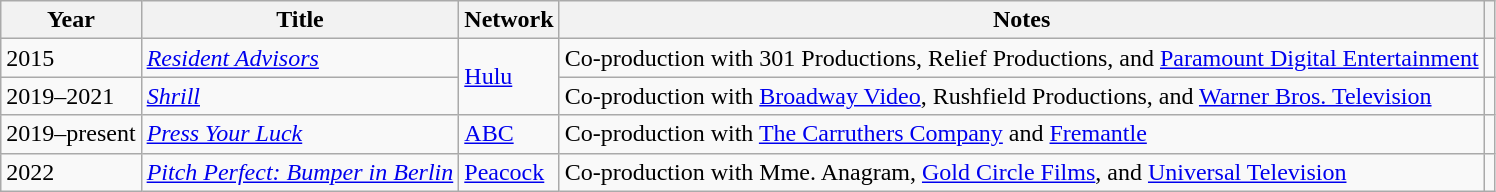<table class="wikitable sortable">
<tr>
<th>Year</th>
<th>Title</th>
<th>Network</th>
<th class="unsortable">Notes</th>
<th class="unsortable"></th>
</tr>
<tr>
<td>2015</td>
<td><em><a href='#'>Resident Advisors</a></em></td>
<td rowspan="2"><a href='#'>Hulu</a></td>
<td>Co-production with 301 Productions, Relief Productions, and <a href='#'>Paramount Digital Entertainment</a></td>
<td></td>
</tr>
<tr>
<td>2019–2021</td>
<td><em><a href='#'>Shrill</a></em></td>
<td>Co-production with <a href='#'>Broadway Video</a>, Rushfield Productions, and <a href='#'>Warner Bros. Television</a></td>
<td></td>
</tr>
<tr>
<td>2019–present</td>
<td><em><a href='#'>Press Your Luck</a></em></td>
<td><a href='#'>ABC</a></td>
<td>Co-production with <a href='#'>The Carruthers Company</a> and <a href='#'>Fremantle</a></td>
<td></td>
</tr>
<tr>
<td>2022</td>
<td><em><a href='#'>Pitch Perfect: Bumper in Berlin</a></em></td>
<td><a href='#'>Peacock</a></td>
<td>Co-production with Mme. Anagram, <a href='#'>Gold Circle Films</a>, and <a href='#'>Universal Television</a></td>
<td></td>
</tr>
</table>
